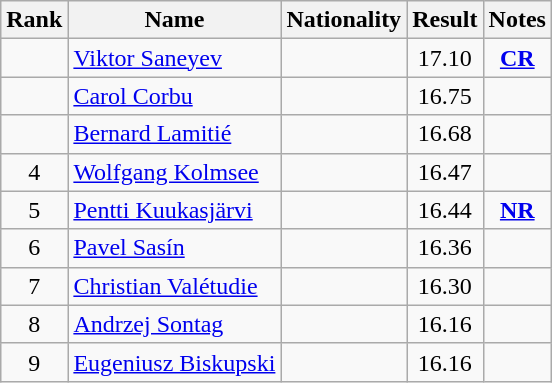<table class="wikitable sortable" style="text-align:center">
<tr>
<th>Rank</th>
<th>Name</th>
<th>Nationality</th>
<th>Result</th>
<th>Notes</th>
</tr>
<tr>
<td></td>
<td align="left"><a href='#'>Viktor Saneyev</a></td>
<td align=left></td>
<td>17.10</td>
<td><strong><a href='#'>CR</a></strong></td>
</tr>
<tr>
<td></td>
<td align="left"><a href='#'>Carol Corbu</a></td>
<td align=left></td>
<td>16.75</td>
<td></td>
</tr>
<tr>
<td></td>
<td align="left"><a href='#'>Bernard Lamitié</a></td>
<td align=left></td>
<td>16.68</td>
<td></td>
</tr>
<tr>
<td>4</td>
<td align="left"><a href='#'>Wolfgang Kolmsee</a></td>
<td align=left></td>
<td>16.47</td>
<td></td>
</tr>
<tr>
<td>5</td>
<td align="left"><a href='#'>Pentti Kuukasjärvi</a></td>
<td align=left></td>
<td>16.44</td>
<td><strong><a href='#'>NR</a></strong></td>
</tr>
<tr>
<td>6</td>
<td align="left"><a href='#'>Pavel Sasín</a></td>
<td align=left></td>
<td>16.36</td>
<td></td>
</tr>
<tr>
<td>7</td>
<td align="left"><a href='#'>Christian Valétudie</a></td>
<td align=left></td>
<td>16.30</td>
<td></td>
</tr>
<tr>
<td>8</td>
<td align="left"><a href='#'>Andrzej Sontag</a></td>
<td align=left></td>
<td>16.16</td>
<td></td>
</tr>
<tr>
<td>9</td>
<td align="left"><a href='#'>Eugeniusz Biskupski</a></td>
<td align=left></td>
<td>16.16</td>
<td></td>
</tr>
</table>
